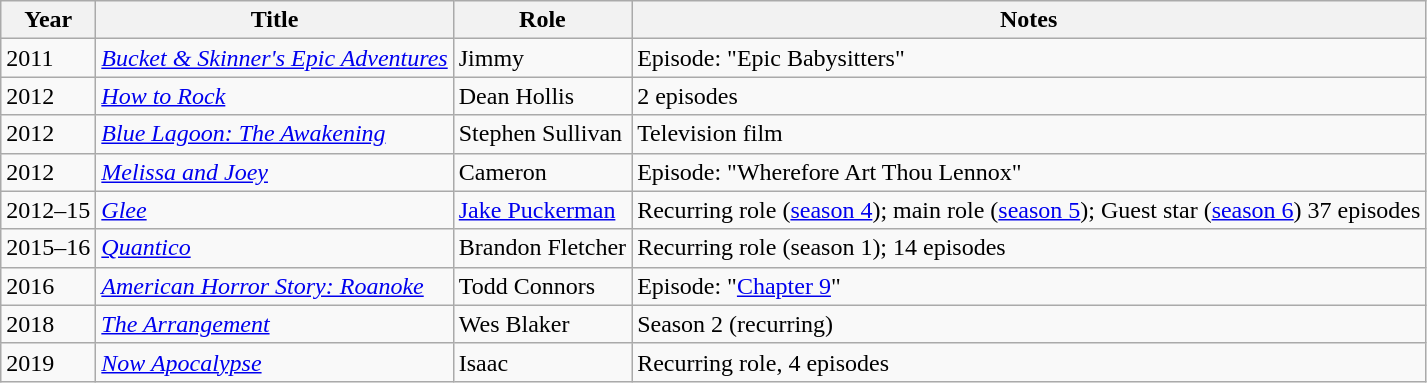<table class="wikitable sortable">
<tr>
<th>Year</th>
<th>Title</th>
<th>Role</th>
<th class="unsortable">Notes</th>
</tr>
<tr>
<td>2011</td>
<td><em><a href='#'>Bucket & Skinner's Epic Adventures</a></em></td>
<td>Jimmy</td>
<td>Episode: "Epic Babysitters"</td>
</tr>
<tr>
<td>2012</td>
<td><em><a href='#'>How to Rock</a></em></td>
<td>Dean Hollis</td>
<td>2 episodes</td>
</tr>
<tr>
<td>2012</td>
<td><em><a href='#'>Blue Lagoon: The Awakening</a></em></td>
<td>Stephen Sullivan</td>
<td>Television film</td>
</tr>
<tr>
<td>2012</td>
<td><em><a href='#'>Melissa and Joey</a></em></td>
<td>Cameron</td>
<td>Episode: "Wherefore Art Thou Lennox"</td>
</tr>
<tr>
<td>2012–15</td>
<td><em><a href='#'>Glee</a></em></td>
<td><a href='#'>Jake Puckerman</a></td>
<td>Recurring role (<a href='#'>season 4</a>); main role (<a href='#'>season 5</a>); Guest star (<a href='#'>season 6</a>) 37 episodes</td>
</tr>
<tr>
<td>2015–16</td>
<td><em><a href='#'>Quantico</a></em></td>
<td>Brandon Fletcher</td>
<td>Recurring role (season 1); 14 episodes</td>
</tr>
<tr>
<td>2016</td>
<td><em><a href='#'>American Horror Story: Roanoke</a></em></td>
<td>Todd Connors</td>
<td>Episode: "<a href='#'>Chapter 9</a>"</td>
</tr>
<tr>
<td>2018</td>
<td><em><a href='#'>The Arrangement</a></em></td>
<td>Wes Blaker</td>
<td>Season 2 (recurring)</td>
</tr>
<tr>
<td>2019</td>
<td><em><a href='#'>Now Apocalypse</a></em></td>
<td>Isaac</td>
<td>Recurring role, 4 episodes</td>
</tr>
</table>
